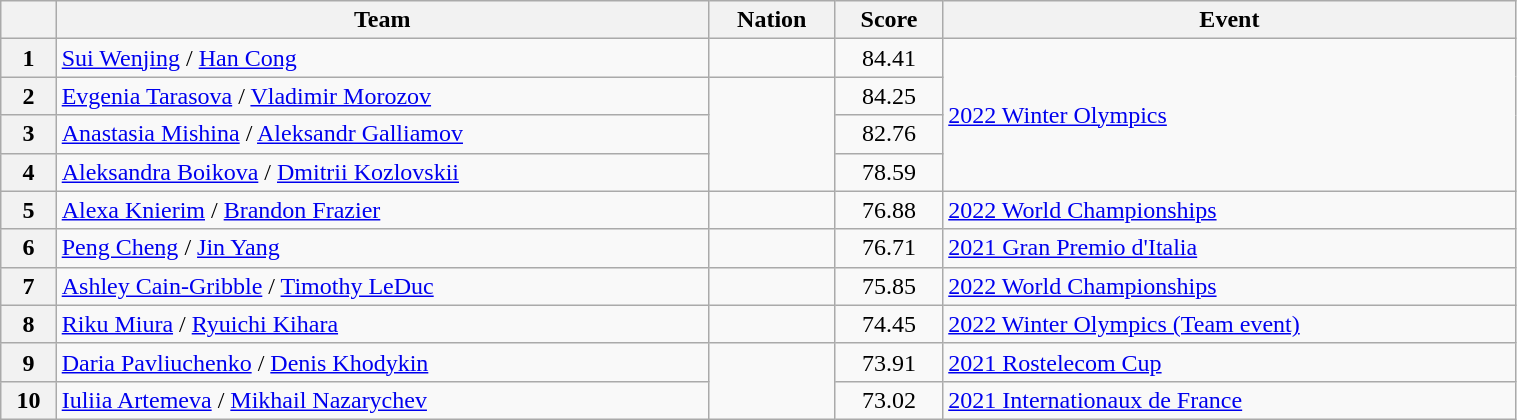<table class="wikitable sortable" style="text-align:left; width:80%">
<tr>
<th scope="col"></th>
<th scope="col">Team</th>
<th scope="col">Nation</th>
<th scope="col">Score</th>
<th scope="col">Event</th>
</tr>
<tr>
<th scope="row">1</th>
<td><a href='#'>Sui Wenjing</a> / <a href='#'>Han Cong</a></td>
<td></td>
<td style="text-align:center;">84.41</td>
<td rowspan="4"><a href='#'>2022 Winter Olympics</a></td>
</tr>
<tr>
<th scope="row">2</th>
<td><a href='#'>Evgenia Tarasova</a> / <a href='#'>Vladimir Morozov</a></td>
<td rowspan="3"></td>
<td style="text-align:center;">84.25</td>
</tr>
<tr>
<th scope="row">3</th>
<td><a href='#'>Anastasia Mishina</a> / <a href='#'>Aleksandr Galliamov</a></td>
<td style="text-align:center;">82.76</td>
</tr>
<tr>
<th scope="row">4</th>
<td><a href='#'>Aleksandra Boikova</a> / <a href='#'>Dmitrii Kozlovskii</a></td>
<td style="text-align:center;">78.59</td>
</tr>
<tr>
<th scope="row">5</th>
<td><a href='#'>Alexa Knierim</a> / <a href='#'>Brandon Frazier</a></td>
<td></td>
<td style="text-align:center;">76.88</td>
<td><a href='#'>2022 World Championships</a></td>
</tr>
<tr>
<th scope="row">6</th>
<td><a href='#'>Peng Cheng</a> / <a href='#'>Jin Yang</a></td>
<td></td>
<td style="text-align:center;">76.71</td>
<td><a href='#'>2021 Gran Premio d'Italia</a></td>
</tr>
<tr>
<th scope="row">7</th>
<td><a href='#'>Ashley Cain-Gribble</a> / <a href='#'>Timothy LeDuc</a></td>
<td></td>
<td style="text-align:center;">75.85</td>
<td><a href='#'>2022 World Championships</a></td>
</tr>
<tr>
<th scope="row">8</th>
<td><a href='#'>Riku Miura</a> / <a href='#'>Ryuichi Kihara</a></td>
<td></td>
<td style="text-align:center;">74.45</td>
<td><a href='#'>2022 Winter Olympics (Team event)</a></td>
</tr>
<tr>
<th scope="row">9</th>
<td><a href='#'>Daria Pavliuchenko</a> / <a href='#'>Denis Khodykin</a></td>
<td rowspan="2"></td>
<td style="text-align:center;">73.91</td>
<td><a href='#'>2021 Rostelecom Cup</a></td>
</tr>
<tr>
<th scope="row">10</th>
<td><a href='#'>Iuliia Artemeva</a> / <a href='#'>Mikhail Nazarychev</a></td>
<td style="text-align:center;">73.02</td>
<td><a href='#'>2021 Internationaux de France</a></td>
</tr>
</table>
